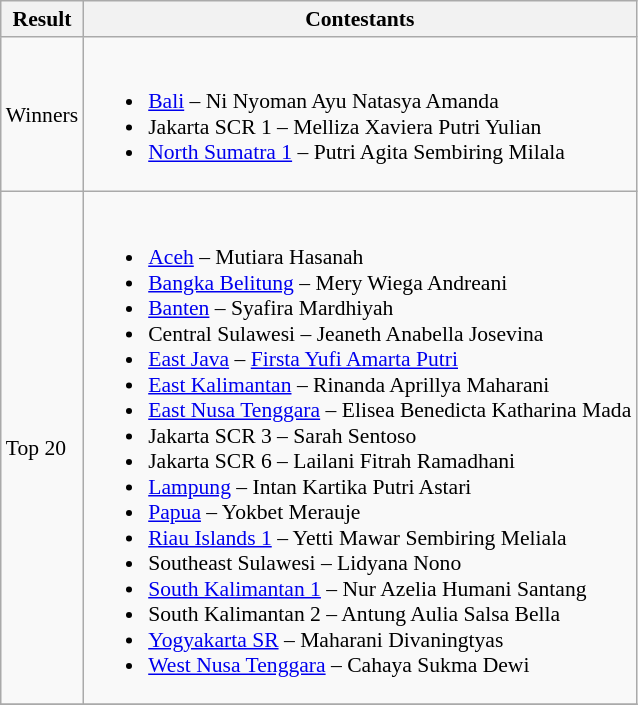<table class="wikitable" style="font-size: 90%;">
<tr>
<th>Result</th>
<th>Contestants</th>
</tr>
<tr>
<td>Winners</td>
<td><br><ul><li><a href='#'>Bali</a> – Ni Nyoman Ayu Natasya Amanda</li><li>Jakarta SCR 1 – Melliza Xaviera Putri Yulian</li><li><a href='#'>North Sumatra 1</a> – Putri Agita Sembiring Milala</li></ul></td>
</tr>
<tr>
<td>Top 20</td>
<td><br><ul><li><a href='#'>Aceh</a> – Mutiara Hasanah</li><li><a href='#'>Bangka Belitung</a> – Mery Wiega Andreani</li><li><a href='#'>Banten</a> – Syafira Mardhiyah</li><li>Central Sulawesi – Jeaneth Anabella Josevina</li><li><a href='#'>East Java</a> – <a href='#'>Firsta Yufi Amarta Putri</a></li><li><a href='#'>East Kalimantan</a> – Rinanda Aprillya Maharani</li><li><a href='#'>East Nusa Tenggara</a> – Elisea Benedicta Katharina Mada</li><li>Jakarta SCR 3 – Sarah Sentoso</li><li>Jakarta SCR 6 – Lailani Fitrah Ramadhani</li><li><a href='#'>Lampung</a> – Intan Kartika Putri Astari</li><li><a href='#'>Papua</a> – Yokbet Merauje</li><li><a href='#'>Riau Islands 1</a> – Yetti Mawar Sembiring Meliala</li><li>Southeast Sulawesi – Lidyana Nono</li><li><a href='#'>South Kalimantan 1</a> – Nur Azelia Humani Santang</li><li>South Kalimantan 2 – Antung Aulia Salsa Bella</li><li><a href='#'>Yogyakarta SR</a> – Maharani Divaningtyas</li><li><a href='#'>West Nusa Tenggara</a> – Cahaya Sukma Dewi</li></ul></td>
</tr>
<tr>
</tr>
</table>
